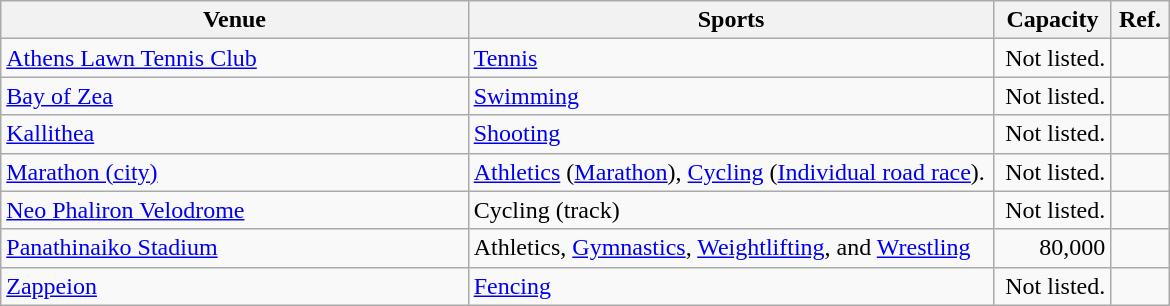<table class="wikitable sortable" width=780px>
<tr>
<th width=40%>Venue</th>
<th class="unsortable" width=45%>Sports</th>
<th width=10%>Capacity</th>
<th class="unsortable">Ref.</th>
</tr>
<tr>
<td><a href='#'>Athens Lawn Tennis Club</a></td>
<td><a href='#'>Tennis</a></td>
<td align="right">Not listed.</td>
<td align=center></td>
</tr>
<tr>
<td><a href='#'>Bay of Zea</a></td>
<td><a href='#'>Swimming</a></td>
<td align="right">Not listed.</td>
<td align=center></td>
</tr>
<tr>
<td><a href='#'>Kallithea</a></td>
<td><a href='#'>Shooting</a></td>
<td align="right">Not listed.</td>
<td align=center></td>
</tr>
<tr>
<td><a href='#'>Marathon (city)</a></td>
<td><a href='#'>Athletics</a> (<a href='#'>Marathon</a>), <a href='#'>Cycling</a> (<a href='#'>Individual road race</a>).</td>
<td align="right">Not listed.</td>
<td align=center></td>
</tr>
<tr>
<td><a href='#'>Neo Phaliron Velodrome</a></td>
<td>Cycling (track)</td>
<td align="right">Not listed.</td>
<td align=center></td>
</tr>
<tr>
<td><a href='#'>Panathinaiko Stadium</a></td>
<td>Athletics, <a href='#'>Gymnastics</a>, <a href='#'>Weightlifting</a>, and <a href='#'>Wrestling</a></td>
<td align="right">80,000</td>
<td align=center></td>
</tr>
<tr>
<td><a href='#'>Zappeion</a></td>
<td><a href='#'>Fencing</a></td>
<td align="right">Not listed.</td>
<td align=center></td>
</tr>
</table>
